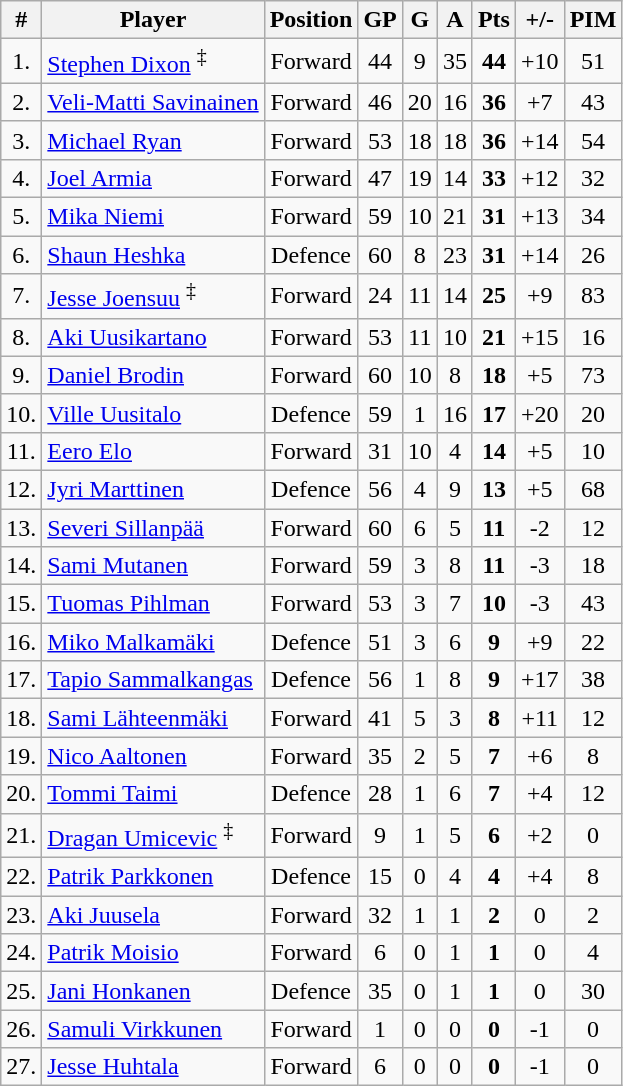<table class="wikitable sortable">
<tr>
<th>#</th>
<th>Player</th>
<th>Position</th>
<th>GP</th>
<th>G</th>
<th>A</th>
<th>Pts</th>
<th>+/-</th>
<th>PIM</th>
</tr>
<tr align="center">
<td>1.</td>
<td align="left"><a href='#'>Stephen Dixon</a> <sup>‡</sup></td>
<td>Forward</td>
<td>44</td>
<td>9</td>
<td>35</td>
<td><strong>44</strong></td>
<td>+10</td>
<td>51</td>
</tr>
<tr align="center">
<td>2.</td>
<td align="left"><a href='#'>Veli-Matti Savinainen</a></td>
<td>Forward</td>
<td>46</td>
<td>20</td>
<td>16</td>
<td><strong>36</strong></td>
<td>+7</td>
<td>43</td>
</tr>
<tr align="center">
<td>3.</td>
<td align="left"><a href='#'>Michael Ryan</a></td>
<td>Forward</td>
<td>53</td>
<td>18</td>
<td>18</td>
<td><strong>36</strong></td>
<td>+14</td>
<td>54</td>
</tr>
<tr align="center">
<td>4.</td>
<td align="left"><a href='#'>Joel Armia</a></td>
<td>Forward</td>
<td>47</td>
<td>19</td>
<td>14</td>
<td><strong>33</strong></td>
<td>+12</td>
<td>32</td>
</tr>
<tr align="center">
<td>5.</td>
<td align="left"><a href='#'>Mika Niemi</a></td>
<td>Forward</td>
<td>59</td>
<td>10</td>
<td>21</td>
<td><strong>31</strong></td>
<td>+13</td>
<td>34</td>
</tr>
<tr align="center">
<td>6.</td>
<td align="left"><a href='#'>Shaun Heshka</a></td>
<td>Defence</td>
<td>60</td>
<td>8</td>
<td>23</td>
<td><strong>31</strong></td>
<td>+14</td>
<td>26</td>
</tr>
<tr align="center">
<td>7.</td>
<td align="left"><a href='#'>Jesse Joensuu</a> <sup>‡</sup></td>
<td>Forward</td>
<td>24</td>
<td>11</td>
<td>14</td>
<td><strong>25</strong></td>
<td>+9</td>
<td>83</td>
</tr>
<tr align="center">
<td>8.</td>
<td align="left"><a href='#'>Aki Uusikartano</a></td>
<td>Forward</td>
<td>53</td>
<td>11</td>
<td>10</td>
<td><strong>21</strong></td>
<td>+15</td>
<td>16</td>
</tr>
<tr align="center">
<td>9.</td>
<td align="left"><a href='#'>Daniel Brodin</a></td>
<td>Forward</td>
<td>60</td>
<td>10</td>
<td>8</td>
<td><strong>18</strong></td>
<td>+5</td>
<td>73</td>
</tr>
<tr align="center">
<td>10.</td>
<td align="left"><a href='#'>Ville Uusitalo</a></td>
<td>Defence</td>
<td>59</td>
<td>1</td>
<td>16</td>
<td><strong>17</strong></td>
<td>+20</td>
<td>20</td>
</tr>
<tr align="center">
<td>11.</td>
<td align="left"><a href='#'>Eero Elo</a></td>
<td>Forward</td>
<td>31</td>
<td>10</td>
<td>4</td>
<td><strong>14</strong></td>
<td>+5</td>
<td>10</td>
</tr>
<tr align="center">
<td>12.</td>
<td align="left"><a href='#'>Jyri Marttinen</a></td>
<td>Defence</td>
<td>56</td>
<td>4</td>
<td>9</td>
<td><strong>13</strong></td>
<td>+5</td>
<td>68</td>
</tr>
<tr align="center">
<td>13.</td>
<td align="left"><a href='#'>Severi Sillanpää</a></td>
<td>Forward</td>
<td>60</td>
<td>6</td>
<td>5</td>
<td><strong>11</strong></td>
<td>-2</td>
<td>12</td>
</tr>
<tr align="center">
<td>14.</td>
<td align="left"><a href='#'>Sami Mutanen</a></td>
<td>Forward</td>
<td>59</td>
<td>3</td>
<td>8</td>
<td><strong>11</strong></td>
<td>-3</td>
<td>18</td>
</tr>
<tr align="center">
<td>15.</td>
<td align="left"><a href='#'>Tuomas Pihlman</a></td>
<td>Forward</td>
<td>53</td>
<td>3</td>
<td>7</td>
<td><strong>10</strong></td>
<td>-3</td>
<td>43</td>
</tr>
<tr align="center">
<td>16.</td>
<td align="left"><a href='#'>Miko Malkamäki</a></td>
<td>Defence</td>
<td>51</td>
<td>3</td>
<td>6</td>
<td><strong>9</strong></td>
<td>+9</td>
<td>22</td>
</tr>
<tr align="center">
<td>17.</td>
<td align="left"><a href='#'>Tapio Sammalkangas</a></td>
<td>Defence</td>
<td>56</td>
<td>1</td>
<td>8</td>
<td><strong>9</strong></td>
<td>+17</td>
<td>38</td>
</tr>
<tr align="center">
<td>18.</td>
<td align="left"><a href='#'>Sami Lähteenmäki</a></td>
<td>Forward</td>
<td>41</td>
<td>5</td>
<td>3</td>
<td><strong>8</strong></td>
<td>+11</td>
<td>12</td>
</tr>
<tr align="center">
<td>19.</td>
<td align="left"><a href='#'>Nico Aaltonen</a></td>
<td>Forward</td>
<td>35</td>
<td>2</td>
<td>5</td>
<td><strong>7</strong></td>
<td>+6</td>
<td>8</td>
</tr>
<tr align="center">
<td>20.</td>
<td align="left"><a href='#'>Tommi Taimi</a></td>
<td>Defence</td>
<td>28</td>
<td>1</td>
<td>6</td>
<td><strong>7</strong></td>
<td>+4</td>
<td>12</td>
</tr>
<tr align="center">
<td>21.</td>
<td align="left"><a href='#'>Dragan Umicevic</a> <sup>‡</sup></td>
<td>Forward</td>
<td>9</td>
<td>1</td>
<td>5</td>
<td><strong>6</strong></td>
<td>+2</td>
<td>0</td>
</tr>
<tr align="center">
<td>22.</td>
<td align="left"><a href='#'>Patrik Parkkonen</a></td>
<td>Defence</td>
<td>15</td>
<td>0</td>
<td>4</td>
<td><strong>4</strong></td>
<td>+4</td>
<td>8</td>
</tr>
<tr align="center">
<td>23.</td>
<td align="left"><a href='#'>Aki Juusela</a></td>
<td>Forward</td>
<td>32</td>
<td>1</td>
<td>1</td>
<td><strong>2</strong></td>
<td>0</td>
<td>2</td>
</tr>
<tr align="center">
<td>24.</td>
<td align="left"><a href='#'>Patrik Moisio</a></td>
<td>Forward</td>
<td>6</td>
<td>0</td>
<td>1</td>
<td><strong>1</strong></td>
<td>0</td>
<td>4</td>
</tr>
<tr align="center">
<td>25.</td>
<td align="left"><a href='#'>Jani Honkanen</a></td>
<td>Defence</td>
<td>35</td>
<td>0</td>
<td>1</td>
<td><strong>1</strong></td>
<td>0</td>
<td>30</td>
</tr>
<tr align="center">
<td>26.</td>
<td align="left"><a href='#'>Samuli Virkkunen</a></td>
<td>Forward</td>
<td>1</td>
<td>0</td>
<td>0</td>
<td><strong>0</strong></td>
<td>-1</td>
<td>0</td>
</tr>
<tr align="center">
<td>27.</td>
<td align="left"><a href='#'>Jesse Huhtala</a></td>
<td>Forward</td>
<td>6</td>
<td>0</td>
<td>0</td>
<td><strong>0</strong></td>
<td>-1</td>
<td>0</td>
</tr>
</table>
